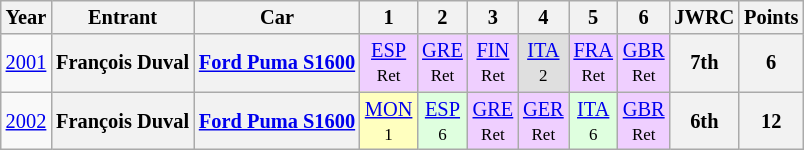<table class="wikitable" style="text-align:center; font-size:85%;">
<tr>
<th>Year</th>
<th>Entrant</th>
<th>Car</th>
<th>1</th>
<th>2</th>
<th>3</th>
<th>4</th>
<th>5</th>
<th>6</th>
<th>JWRC</th>
<th>Points</th>
</tr>
<tr>
<td><a href='#'>2001</a></td>
<th nowrap>François Duval</th>
<th nowrap><a href='#'>Ford Puma S1600</a></th>
<td style="background:#efcfff;"><a href='#'>ESP</a><br><small>Ret</small></td>
<td style="background:#efcfff;"><a href='#'>GRE</a><br><small>Ret</small></td>
<td style="background:#efcfff;"><a href='#'>FIN</a><br><small>Ret</small></td>
<td style="background:#dfdfdf;"><a href='#'>ITA</a><br><small>2</small></td>
<td style="background:#efcfff;"><a href='#'>FRA</a><br><small>Ret</small></td>
<td style="background:#efcfff;"><a href='#'>GBR</a><br><small>Ret</small></td>
<th>7th</th>
<th>6</th>
</tr>
<tr>
<td><a href='#'>2002</a></td>
<th nowrap>François Duval</th>
<th nowrap><a href='#'>Ford Puma S1600</a></th>
<td style="background:#ffffbf;"><a href='#'>MON</a><br><small>1</small></td>
<td style="background:#dfffdf;"><a href='#'>ESP</a><br><small>6</small></td>
<td style="background:#efcfff;"><a href='#'>GRE</a><br><small>Ret</small></td>
<td style="background:#efcfff;"><a href='#'>GER</a><br><small>Ret</small></td>
<td style="background:#dfffdf;"><a href='#'>ITA</a><br><small>6</small></td>
<td style="background:#efcfff;"><a href='#'>GBR</a><br><small>Ret</small></td>
<th>6th</th>
<th>12</th>
</tr>
</table>
